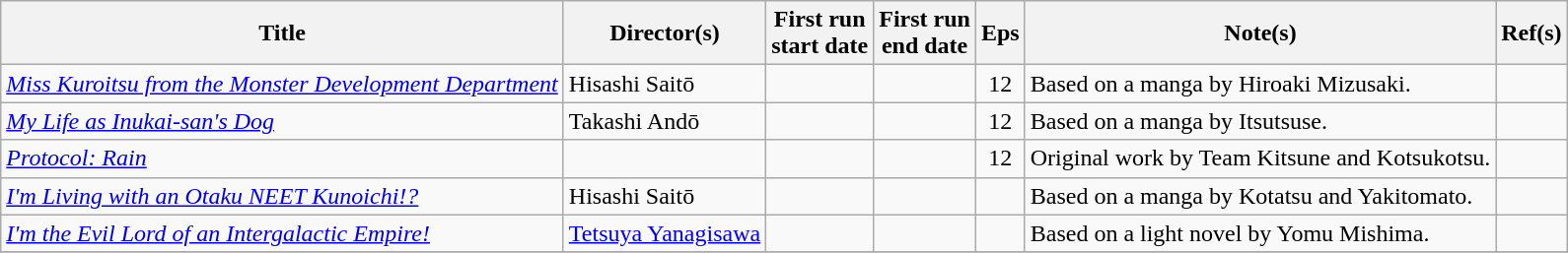<table class="wikitable sortable">
<tr>
<th scope="col">Title</th>
<th scope="col">Director(s)</th>
<th scope="col">First run<br>start date</th>
<th scope="col">First run<br>end date</th>
<th scope="col" class="unsortable">Eps</th>
<th scope="col" class="unsortable">Note(s)</th>
<th scope="col" class="unsortable">Ref(s)</th>
</tr>
<tr>
<td><em><a href='#'>Miss Kuroitsu from the Monster Development Department</a></em></td>
<td>Hisashi Saitō</td>
<td></td>
<td></td>
<td style="text-align:center">12</td>
<td>Based on a manga by Hiroaki Mizusaki.</td>
<td style="text-align:center"></td>
</tr>
<tr>
<td><em><a href='#'>My Life as Inukai-san's Dog</a></em></td>
<td>Takashi Andō</td>
<td></td>
<td></td>
<td style="text-align:center">12</td>
<td>Based on a manga by Itsutsuse.</td>
<td style="text-align:center"></td>
</tr>
<tr>
<td><em><a href='#'>Protocol: Rain</a></em></td>
<td></td>
<td></td>
<td></td>
<td style="text-align:center">12</td>
<td>Original work by Team Kitsune and Kotsukotsu.</td>
<td style="text-align:center"></td>
</tr>
<tr>
<td><em><a href='#'>I'm Living with an Otaku NEET Kunoichi!?</a></em></td>
<td>Hisashi Saitō</td>
<td></td>
<td></td>
<td style="text-align:center"></td>
<td>Based on a manga by Kotatsu and Yakitomato.</td>
<td style="text-align:center"></td>
</tr>
<tr>
<td><em><a href='#'>I'm the Evil Lord of an Intergalactic Empire!</a></em></td>
<td><a href='#'>Tetsuya Yanagisawa</a></td>
<td></td>
<td></td>
<td style="text-align:center"></td>
<td>Based on a light novel by Yomu Mishima.</td>
<td style="text-align:center"></td>
</tr>
<tr>
</tr>
</table>
